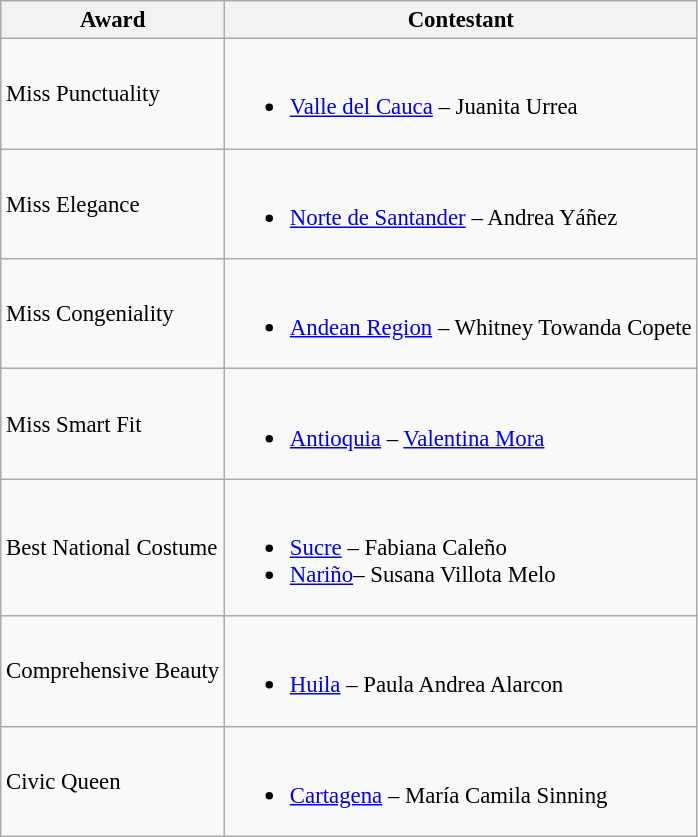<table class="wikitable sortable" style="font-size:95%;">
<tr>
<th>Award</th>
<th>Contestant</th>
</tr>
<tr>
<td>Miss Punctuality</td>
<td><br><ul><li><a href='#'>Valle del Cauca</a> – Juanita Urrea</li></ul></td>
</tr>
<tr>
<td>Miss Elegance</td>
<td><br><ul><li><a href='#'>Norte de Santander</a> – Andrea Yáñez</li></ul></td>
</tr>
<tr>
<td>Miss Congeniality</td>
<td><br><ul><li><a href='#'>Andean Region</a> – Whitney Towanda Copete</li></ul></td>
</tr>
<tr>
<td>Miss Smart Fit</td>
<td><br><ul><li><a href='#'>Antioquia</a> – <a href='#'>Valentina Mora</a></li></ul></td>
</tr>
<tr>
<td>Best National Costume</td>
<td><br><ul><li><a href='#'>Sucre</a> – Fabiana Caleño</li><li><a href='#'>Nariño</a>– Susana Villota Melo</li></ul></td>
</tr>
<tr>
<td>Comprehensive Beauty</td>
<td><br><ul><li><a href='#'>Huila</a> – Paula Andrea Alarcon</li></ul></td>
</tr>
<tr>
<td>Civic Queen</td>
<td><br><ul><li><a href='#'>Cartagena</a> – María Camila Sinning</li></ul></td>
</tr>
</table>
